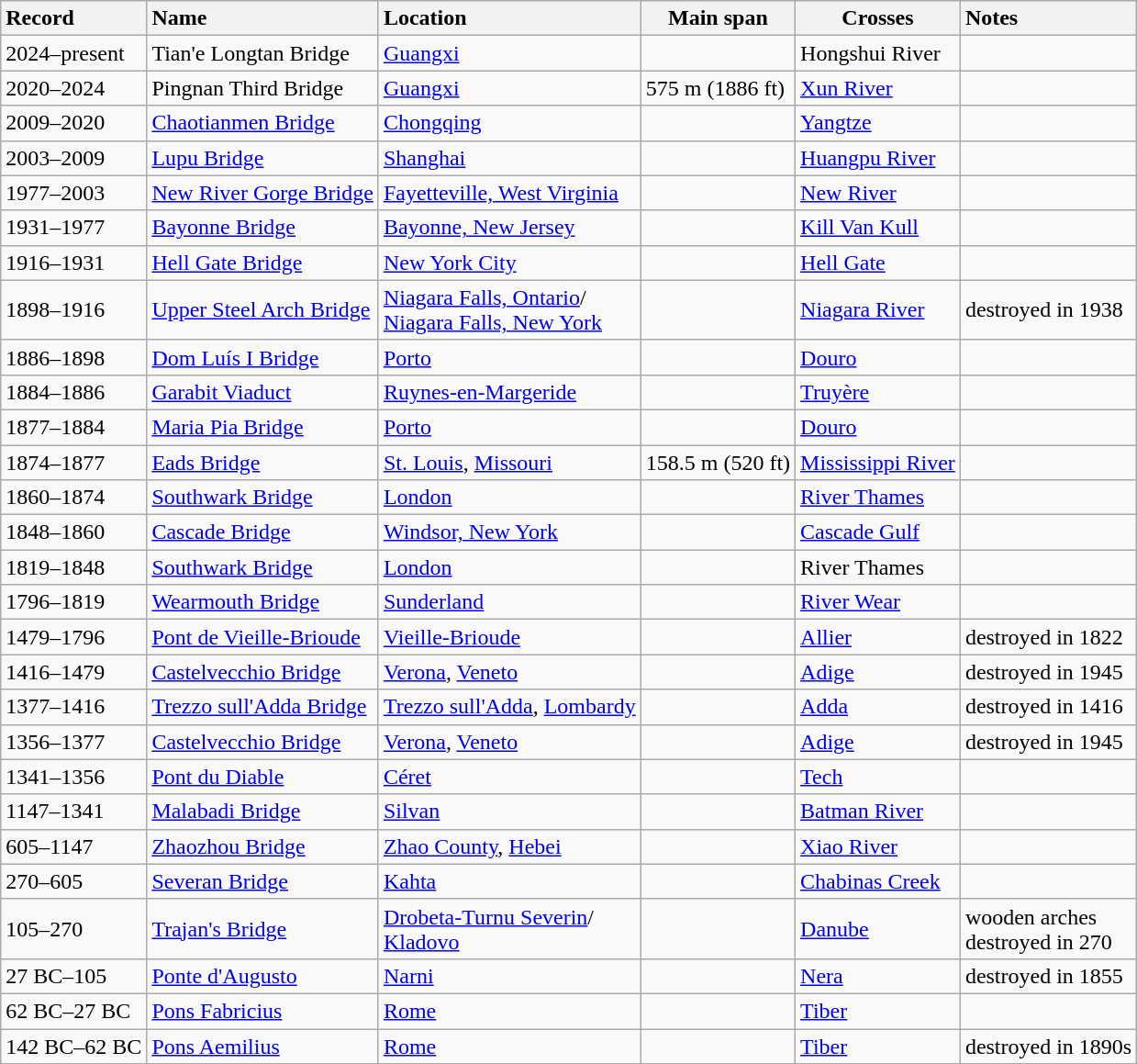<table class="wikitable sortable">
<tr style="background:#efefef;">
<th style="text-align:left;">Record</th>
<th style="text-align:left;">Name</th>
<th style="text-align:left;">Location</th>
<th style="text-align:center;">Main span</th>
<th style="text-align:center;">Crosses</th>
<th style="text-align:left;" class="unsortable">Notes</th>
</tr>
<tr>
<td>2024–present</td>
<td>Tian'e Longtan Bridge</td>
<td> <a href='#'>Guangxi</a></td>
<td></td>
<td>Hongshui River</td>
<td></td>
</tr>
<tr>
<td>2020–2024</td>
<td>Pingnan Third Bridge</td>
<td> <a href='#'>Guangxi</a></td>
<td>575 m (1886 ft)</td>
<td><a href='#'>Xun River</a></td>
<td></td>
</tr>
<tr>
<td>2009–2020</td>
<td><a href='#'>Chaotianmen Bridge</a></td>
<td> <a href='#'>Chongqing</a></td>
<td></td>
<td><a href='#'>Yangtze</a></td>
<td></td>
</tr>
<tr>
<td>2003–2009</td>
<td><a href='#'>Lupu Bridge</a></td>
<td> <a href='#'>Shanghai</a></td>
<td></td>
<td><a href='#'>Huangpu River</a></td>
<td></td>
</tr>
<tr>
<td>1977–2003</td>
<td><a href='#'>New River Gorge Bridge</a></td>
<td> <a href='#'>Fayetteville, West Virginia</a></td>
<td></td>
<td><a href='#'>New River</a></td>
<td></td>
</tr>
<tr>
<td>1931–1977</td>
<td><a href='#'>Bayonne Bridge</a></td>
<td> <a href='#'>Bayonne, New Jersey</a></td>
<td></td>
<td><a href='#'>Kill Van Kull</a></td>
<td></td>
</tr>
<tr>
<td>1916–1931</td>
<td><a href='#'>Hell Gate Bridge</a></td>
<td> <a href='#'>New York City</a></td>
<td></td>
<td><a href='#'>Hell Gate</a></td>
<td></td>
</tr>
<tr>
<td>1898–1916</td>
<td><a href='#'>Upper Steel Arch Bridge</a></td>
<td> <a href='#'>Niagara Falls, Ontario</a>/<br> <a href='#'>Niagara Falls, New York</a><br></td>
<td></td>
<td><a href='#'>Niagara River</a></td>
<td>destroyed in 1938</td>
</tr>
<tr>
<td>1886–1898</td>
<td><a href='#'>Dom Luís I Bridge</a></td>
<td> <a href='#'>Porto</a></td>
<td></td>
<td><a href='#'>Douro</a></td>
<td></td>
</tr>
<tr>
<td>1884–1886</td>
<td><a href='#'>Garabit Viaduct</a></td>
<td> <a href='#'>Ruynes-en-Margeride</a></td>
<td></td>
<td><a href='#'>Truyère</a></td>
<td></td>
</tr>
<tr>
<td>1877–1884</td>
<td><a href='#'>Maria Pia Bridge</a></td>
<td> <a href='#'>Porto</a></td>
<td></td>
<td><a href='#'>Douro</a></td>
<td></td>
</tr>
<tr>
<td>1874–1877</td>
<td><a href='#'>Eads Bridge</a></td>
<td> <a href='#'>St. Louis</a>, <a href='#'>Missouri</a></td>
<td>158.5 m (520 ft)</td>
<td><a href='#'>Mississippi River</a></td>
<td></td>
</tr>
<tr>
<td>1860–1874</td>
<td><a href='#'>Southwark Bridge</a></td>
<td> <a href='#'>London</a></td>
<td></td>
<td><a href='#'>River Thames</a></td>
<td></td>
</tr>
<tr>
<td>1848–1860</td>
<td><a href='#'>Cascade Bridge</a></td>
<td> <a href='#'>Windsor, New York</a></td>
<td></td>
<td><a href='#'>Cascade Gulf</a></td>
<td></td>
</tr>
<tr>
<td>1819–1848</td>
<td><a href='#'>Southwark Bridge</a></td>
<td> <a href='#'>London</a></td>
<td></td>
<td>River Thames</td>
<td></td>
</tr>
<tr>
<td>1796–1819</td>
<td><a href='#'>Wearmouth Bridge</a></td>
<td> <a href='#'>Sunderland</a></td>
<td></td>
<td><a href='#'>River Wear</a></td>
<td></td>
</tr>
<tr>
<td>1479–1796</td>
<td><a href='#'>Pont de Vieille-Brioude</a></td>
<td> <a href='#'>Vieille-Brioude</a></td>
<td></td>
<td><a href='#'>Allier</a></td>
<td>destroyed in 1822</td>
</tr>
<tr>
<td>1416–1479</td>
<td><a href='#'>Castelvecchio Bridge</a></td>
<td> <a href='#'>Verona</a>, <a href='#'>Veneto</a></td>
<td></td>
<td><a href='#'>Adige</a></td>
<td>destroyed in 1945</td>
</tr>
<tr>
<td>1377–1416</td>
<td><a href='#'>Trezzo sull'Adda Bridge</a></td>
<td> <a href='#'>Trezzo sull'Adda</a>, <a href='#'>Lombardy</a></td>
<td></td>
<td><a href='#'>Adda</a></td>
<td>destroyed in 1416</td>
</tr>
<tr>
<td>1356–1377</td>
<td><a href='#'>Castelvecchio Bridge</a></td>
<td> <a href='#'>Verona</a>, <a href='#'>Veneto</a></td>
<td></td>
<td><a href='#'>Adige</a></td>
<td>destroyed in 1945</td>
</tr>
<tr>
<td>1341–1356</td>
<td><a href='#'>Pont du Diable</a></td>
<td> <a href='#'>Céret</a></td>
<td></td>
<td><a href='#'>Tech</a></td>
<td></td>
</tr>
<tr>
<td>1147–1341</td>
<td><a href='#'>Malabadi Bridge</a></td>
<td> <a href='#'>Silvan</a></td>
<td></td>
<td><a href='#'>Batman River</a></td>
<td></td>
</tr>
<tr>
<td>605–1147</td>
<td><a href='#'>Zhaozhou Bridge</a></td>
<td> <a href='#'>Zhao County</a>, <a href='#'>Hebei</a></td>
<td></td>
<td><a href='#'>Xiao River</a></td>
<td></td>
</tr>
<tr>
<td>270–605</td>
<td><a href='#'>Severan Bridge</a></td>
<td> <a href='#'>Kahta</a></td>
<td></td>
<td><a href='#'>Chabinas Creek</a></td>
<td></td>
</tr>
<tr>
<td>105–270</td>
<td><a href='#'>Trajan's Bridge</a></td>
<td> <a href='#'>Drobeta-Turnu Severin</a>/<br> <a href='#'>Kladovo</a><br></td>
<td></td>
<td><a href='#'>Danube</a></td>
<td>wooden arches<br>destroyed in 270</td>
</tr>
<tr>
<td>27 BC–105</td>
<td><a href='#'>Ponte d'Augusto</a></td>
<td> <a href='#'>Narni</a></td>
<td></td>
<td><a href='#'>Nera</a></td>
<td>destroyed in 1855</td>
</tr>
<tr>
<td>62 BC–27 BC</td>
<td><a href='#'>Pons Fabricius</a></td>
<td> <a href='#'>Rome</a></td>
<td></td>
<td><a href='#'>Tiber</a></td>
<td></td>
</tr>
<tr>
<td>142 BC–62 BC</td>
<td><a href='#'>Pons Aemilius</a></td>
<td> <a href='#'>Rome</a></td>
<td></td>
<td><a href='#'>Tiber</a></td>
<td>destroyed in 1890s</td>
</tr>
<tr>
</tr>
</table>
